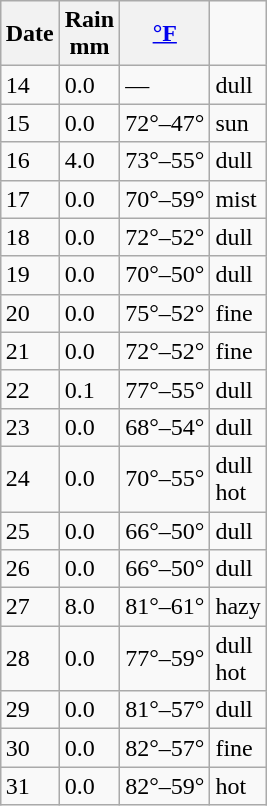<table class="wikitable" style="float:right; margin:0 0 1em 1em;">
<tr>
<th>Date</th>
<th>Rain<br>mm</th>
<th><a href='#'>°F</a></th>
</tr>
<tr>
<td>14</td>
<td>0.0</td>
<td>—</td>
<td>dull</td>
</tr>
<tr>
<td>15</td>
<td>0.0</td>
<td>72°–47°</td>
<td>sun</td>
</tr>
<tr>
<td>16</td>
<td>4.0</td>
<td>73°–55°</td>
<td>dull</td>
</tr>
<tr>
<td>17</td>
<td>0.0</td>
<td>70°–59°</td>
<td>mist</td>
</tr>
<tr>
<td>18</td>
<td>0.0</td>
<td>72°–52°</td>
<td>dull</td>
</tr>
<tr>
<td>19</td>
<td>0.0</td>
<td>70°–50°</td>
<td>dull</td>
</tr>
<tr>
<td>20</td>
<td>0.0</td>
<td>75°–52°</td>
<td>fine</td>
</tr>
<tr>
<td>21</td>
<td>0.0</td>
<td>72°–52°</td>
<td>fine</td>
</tr>
<tr>
<td>22</td>
<td>0.1</td>
<td>77°–55°</td>
<td>dull</td>
</tr>
<tr>
<td>23</td>
<td>0.0</td>
<td>68°–54°</td>
<td>dull</td>
</tr>
<tr>
<td>24</td>
<td>0.0</td>
<td>70°–55°</td>
<td>dull<br>hot</td>
</tr>
<tr>
<td>25</td>
<td>0.0</td>
<td>66°–50°</td>
<td>dull</td>
</tr>
<tr>
<td>26</td>
<td>0.0</td>
<td>66°–50°</td>
<td>dull</td>
</tr>
<tr>
<td>27</td>
<td>8.0</td>
<td>81°–61°</td>
<td>hazy</td>
</tr>
<tr>
<td>28</td>
<td>0.0</td>
<td>77°–59°</td>
<td>dull<br>hot</td>
</tr>
<tr>
<td>29</td>
<td>0.0</td>
<td>81°–57°</td>
<td>dull</td>
</tr>
<tr>
<td>30</td>
<td>0.0</td>
<td>82°–57°</td>
<td>fine</td>
</tr>
<tr>
<td>31</td>
<td>0.0</td>
<td>82°–59°</td>
<td>hot</td>
</tr>
</table>
